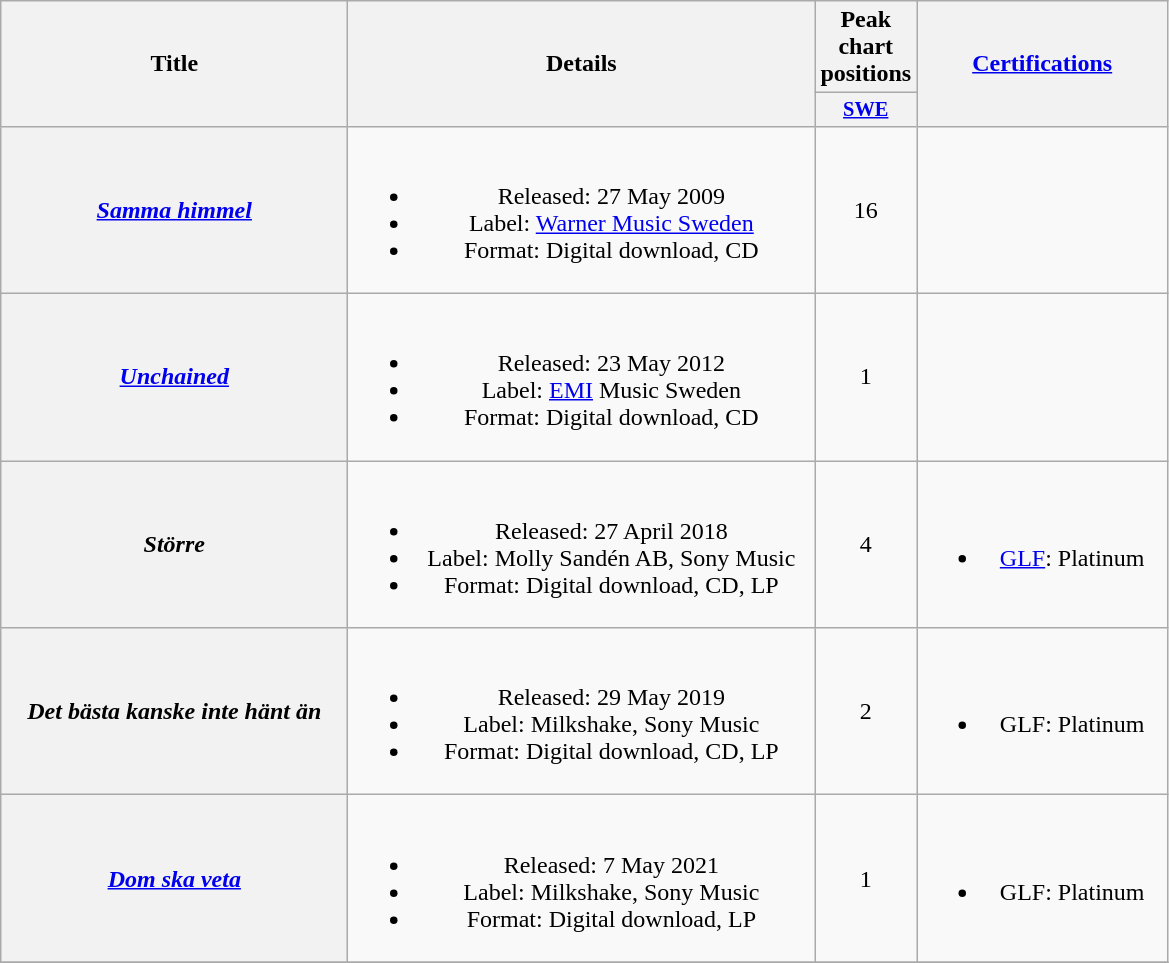<table class="wikitable plainrowheaders" style="text-align:center;">
<tr>
<th scope="col" rowspan="2" style="width:14em;">Title</th>
<th scope="col" rowspan="2" style="width:19em;">Details</th>
<th scope="col">Peak chart positions</th>
<th scope="col" rowspan="2" style="width:10em;"><a href='#'>Certifications</a></th>
</tr>
<tr>
<th scope="col" style="width:3em;font-size:85%;"><a href='#'>SWE</a><br></th>
</tr>
<tr>
<th scope="row"><em><a href='#'>Samma himmel</a></em></th>
<td><br><ul><li>Released: 27 May 2009</li><li>Label: <a href='#'>Warner Music Sweden</a></li><li>Format: Digital download, CD</li></ul></td>
<td>16</td>
<td></td>
</tr>
<tr>
<th scope="row"><em><a href='#'>Unchained</a></em></th>
<td><br><ul><li>Released: 23 May 2012</li><li>Label: <a href='#'>EMI</a> Music Sweden</li><li>Format: Digital download, CD</li></ul></td>
<td>1</td>
<td></td>
</tr>
<tr>
<th scope="row"><em>Större</em></th>
<td><br><ul><li>Released: 27 April 2018</li><li>Label: Molly Sandén AB, Sony Music</li><li>Format: Digital download, CD, LP</li></ul></td>
<td>4</td>
<td><br><ul><li><a href='#'>GLF</a>: Platinum</li></ul></td>
</tr>
<tr>
<th scope="row"><em>Det bästa kanske inte hänt än</em></th>
<td><br><ul><li>Released: 29 May 2019</li><li>Label: Milkshake, Sony Music</li><li>Format: Digital download, CD, LP</li></ul></td>
<td>2</td>
<td><br><ul><li>GLF: Platinum</li></ul></td>
</tr>
<tr>
<th scope="row"><em><a href='#'>Dom ska veta</a></em></th>
<td><br><ul><li>Released: 7 May 2021</li><li>Label: Milkshake, Sony Music</li><li>Format: Digital download, LP</li></ul></td>
<td>1</td>
<td><br><ul><li>GLF: Platinum</li></ul></td>
</tr>
<tr>
</tr>
</table>
